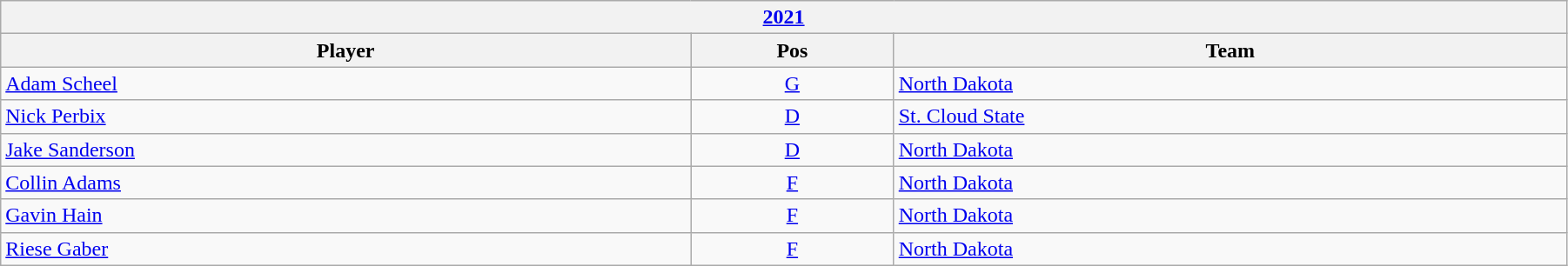<table class="wikitable" width=95%>
<tr>
<th colspan=3><a href='#'>2021</a></th>
</tr>
<tr>
<th>Player</th>
<th>Pos</th>
<th>Team</th>
</tr>
<tr>
<td><a href='#'>Adam Scheel</a></td>
<td style="text-align:center;"><a href='#'>G</a></td>
<td><a href='#'>North Dakota</a></td>
</tr>
<tr>
<td><a href='#'>Nick Perbix</a></td>
<td style="text-align:center;"><a href='#'>D</a></td>
<td><a href='#'>St. Cloud State</a></td>
</tr>
<tr>
<td><a href='#'>Jake Sanderson</a></td>
<td style="text-align:center;"><a href='#'>D</a></td>
<td><a href='#'>North Dakota</a></td>
</tr>
<tr>
<td><a href='#'>Collin Adams</a></td>
<td style="text-align:center;"><a href='#'>F</a></td>
<td><a href='#'>North Dakota</a></td>
</tr>
<tr>
<td><a href='#'>Gavin Hain</a></td>
<td style="text-align:center;"><a href='#'>F</a></td>
<td><a href='#'>North Dakota</a></td>
</tr>
<tr>
<td><a href='#'>Riese Gaber</a></td>
<td style="text-align:center;"><a href='#'>F</a></td>
<td><a href='#'>North Dakota</a></td>
</tr>
</table>
